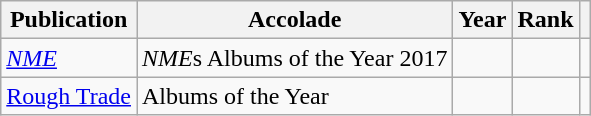<table class="sortable wikitable">
<tr>
<th>Publication</th>
<th>Accolade</th>
<th>Year</th>
<th>Rank</th>
<th class="unsortable"></th>
</tr>
<tr>
<td><em><a href='#'>NME</a></em></td>
<td><em>NME</em>s Albums of the Year 2017</td>
<td></td>
<td></td>
<td></td>
</tr>
<tr>
<td><a href='#'>Rough Trade</a></td>
<td>Albums of the Year</td>
<td></td>
<td></td>
<td></td>
</tr>
</table>
